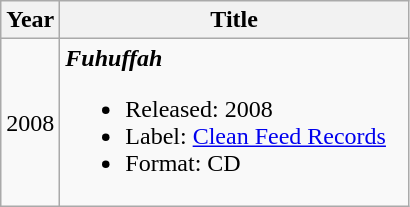<table class="wikitable">
<tr>
<th>Year</th>
<th style="width:225px;">Title</th>
</tr>
<tr>
<td>2008</td>
<td><strong><em>Fuhuffah</em></strong><br><ul><li>Released: 2008</li><li>Label: <a href='#'>Clean Feed Records</a> </li><li>Format: CD</li></ul></td>
</tr>
</table>
